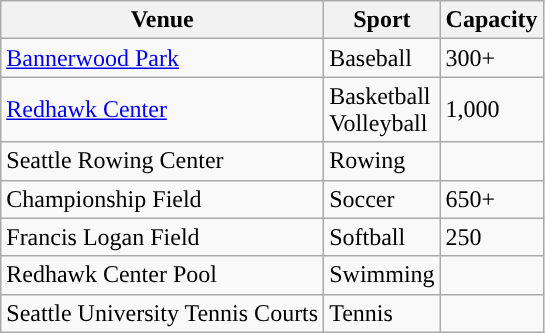<table class="wikitable"; style= "text-align: ">
<tr>
<th width=px>Venue</th>
<th width=px>Sport</th>
<th width=px>Capacity</th>
</tr>
<tr>
<td><a href='#'>Bannerwood Park</a></td>
<td>Baseball</td>
<td>300+</td>
</tr>
<tr>
<td><a href='#'>Redhawk Center</a></td>
<td>Basketball<br> Volleyball</td>
<td>1,000</td>
</tr>
<tr>
<td>Seattle Rowing Center</td>
<td>Rowing</td>
<td></td>
</tr>
<tr>
<td>Championship Field</td>
<td>Soccer</td>
<td>650+</td>
</tr>
<tr>
<td>Francis Logan Field</td>
<td>Softball</td>
<td>250</td>
</tr>
<tr>
<td>Redhawk Center Pool</td>
<td>Swimming</td>
<td></td>
</tr>
<tr>
<td>Seattle University Tennis Courts</td>
<td>Tennis</td>
</tr>
</table>
